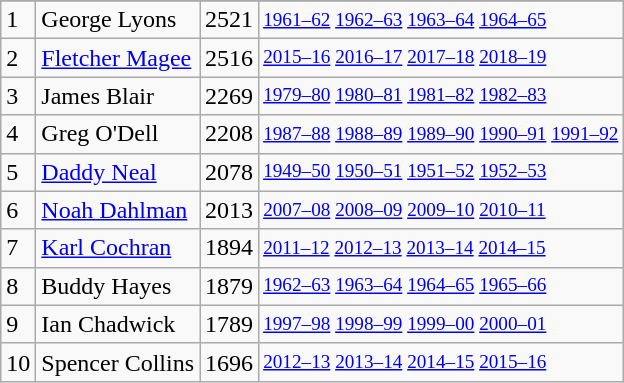<table class="wikitable">
<tr>
</tr>
<tr>
<td>1</td>
<td>George Lyons</td>
<td>2521</td>
<td style="font-size:80%;"><a href='#'>1961–62</a> <a href='#'>1962–63</a> <a href='#'>1963–64</a> <a href='#'>1964–65</a></td>
</tr>
<tr>
<td>2</td>
<td><a href='#'>Fletcher Magee</a></td>
<td>2516</td>
<td style="font-size:80%;"><a href='#'>2015–16</a> <a href='#'>2016–17</a> <a href='#'>2017–18</a> <a href='#'>2018–19</a></td>
</tr>
<tr>
<td>3</td>
<td>James Blair</td>
<td>2269</td>
<td style="font-size:80%;"><a href='#'>1979–80</a> <a href='#'>1980–81</a> <a href='#'>1981–82</a> <a href='#'>1982–83</a></td>
</tr>
<tr>
<td>4</td>
<td>Greg O'Dell</td>
<td>2208</td>
<td style="font-size:80%;"><a href='#'>1987–88</a> <a href='#'>1988–89</a> <a href='#'>1989–90</a> <a href='#'>1990–91</a> <a href='#'>1991–92</a></td>
</tr>
<tr>
<td>5</td>
<td><a href='#'>Daddy Neal</a></td>
<td>2078</td>
<td style="font-size:80%;"><a href='#'>1949–50</a> <a href='#'>1950–51</a> <a href='#'>1951–52</a> <a href='#'>1952–53</a></td>
</tr>
<tr>
<td>6</td>
<td><a href='#'>Noah Dahlman</a></td>
<td>2013</td>
<td style="font-size:80%;"><a href='#'>2007–08</a> <a href='#'>2008–09</a> <a href='#'>2009–10</a> <a href='#'>2010–11</a></td>
</tr>
<tr>
<td>7</td>
<td><a href='#'>Karl Cochran</a></td>
<td>1894</td>
<td style="font-size:80%;"><a href='#'>2011–12</a> <a href='#'>2012–13</a> <a href='#'>2013–14</a> <a href='#'>2014–15</a></td>
</tr>
<tr>
<td>8</td>
<td>Buddy Hayes</td>
<td>1879</td>
<td style="font-size:80%;"><a href='#'>1962–63</a> <a href='#'>1963–64</a> <a href='#'>1964–65</a> <a href='#'>1965–66</a></td>
</tr>
<tr>
<td>9</td>
<td>Ian Chadwick</td>
<td>1789</td>
<td style="font-size:80%;"><a href='#'>1997–98</a> <a href='#'>1998–99</a> <a href='#'>1999–00</a> <a href='#'>2000–01</a></td>
</tr>
<tr>
<td>10</td>
<td>Spencer Collins</td>
<td>1696</td>
<td style="font-size:80%;"><a href='#'>2012–13</a> <a href='#'>2013–14</a> <a href='#'>2014–15</a> <a href='#'>2015–16</a></td>
</tr>
</table>
